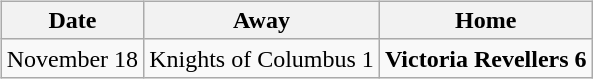<table cellspacing="10">
<tr>
<td valign="top"><br><table class="wikitable">
<tr>
<th>Date</th>
<th>Away</th>
<th>Home</th>
</tr>
<tr>
<td>November 18</td>
<td>Knights of Columbus 1</td>
<td><strong>Victoria Revellers 6</strong></td>
</tr>
</table>
</td>
</tr>
</table>
